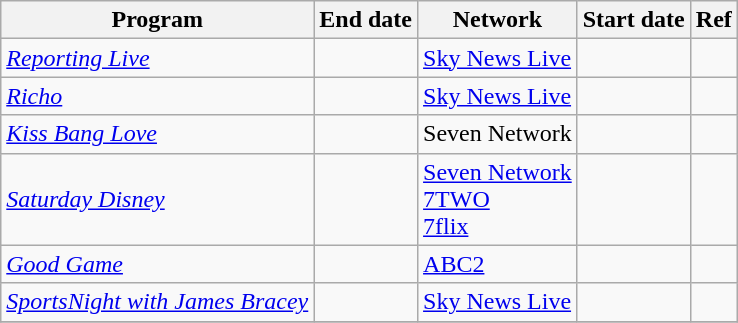<table class="wikitable plainrowheaders sortable" style="text-align:left">
<tr>
<th scope="col">Program</th>
<th scope="col">End date</th>
<th scope="col">Network</th>
<th scope="col">Start date</th>
<th scope="col" class="unsortable">Ref</th>
</tr>
<tr>
<td><em><a href='#'>Reporting Live</a></em></td>
<td></td>
<td><a href='#'>Sky News Live</a></td>
<td></td>
<td></td>
</tr>
<tr>
<td><em><a href='#'>Richo</a></em></td>
<td></td>
<td><a href='#'>Sky News Live</a></td>
<td></td>
<td></td>
</tr>
<tr>
<td><em><a href='#'>Kiss Bang Love</a></em></td>
<td></td>
<td>Seven Network</td>
<td></td>
<td></td>
</tr>
<tr>
<td><em><a href='#'>Saturday Disney</a></em></td>
<td></td>
<td><a href='#'>Seven Network</a> <br><a href='#'>7TWO</a> <br><a href='#'>7flix</a></td>
<td></td>
<td></td>
</tr>
<tr>
<td><em><a href='#'>Good Game</a></em></td>
<td></td>
<td><a href='#'>ABC2</a></td>
<td></td>
<td></td>
</tr>
<tr>
<td><em><a href='#'>SportsNight with James Bracey</a></em></td>
<td></td>
<td><a href='#'>Sky News Live</a></td>
<td></td>
<td></td>
</tr>
<tr>
</tr>
</table>
